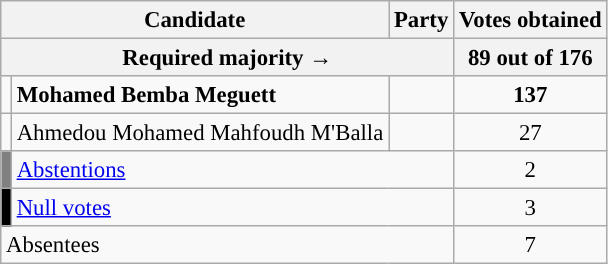<table class="wikitable" style="font-size:95%;">
<tr>
<th colspan=2>Candidate</th>
<th>Party</th>
<th>Votes obtained</th>
</tr>
<tr>
<th colspan=3>Required majority →</th>
<th>89 out of 176</th>
</tr>
<tr>
<td style="color:inherit;background:"></td>
<td><strong>Mohamed Bemba Meguett</strong></td>
<td></td>
<td style="text-align:center;"><strong>137</strong> </td>
</tr>
<tr>
<td style="color:inherit;background:"></td>
<td>Ahmedou Mohamed Mahfoudh M'Balla</td>
<td></td>
<td style="text-align:center;">27 </td>
</tr>
<tr>
<td style="background:gray;"></td>
<td colspan=2><a href='#'>Abstentions</a></td>
<td style="text-align:center;">2</td>
</tr>
<tr>
<td style="background:black;"></td>
<td colspan=2><a href='#'>Null votes</a></td>
<td style="text-align:center;">3</td>
</tr>
<tr>
<td colspan=3>Absentees</td>
<td style="text-align:center;">7</td>
</tr>
</table>
